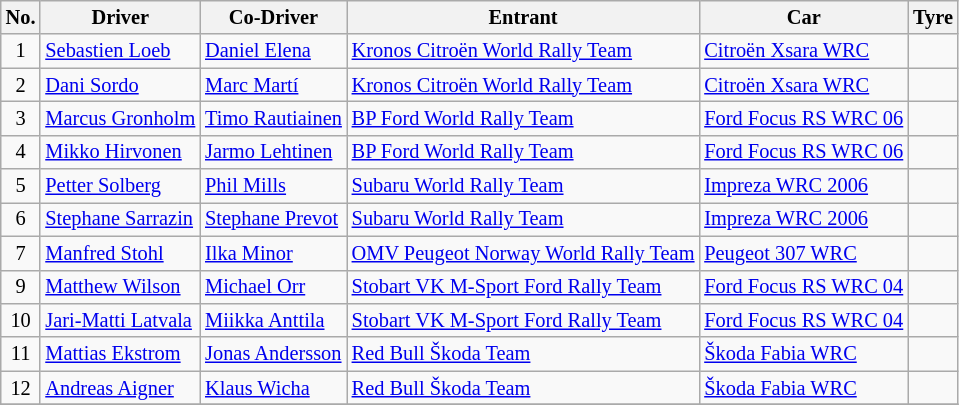<table class="wikitable" style="font-size: 85%;">
<tr>
<th>No.</th>
<th>Driver</th>
<th>Co-Driver</th>
<th>Entrant</th>
<th>Car</th>
<th>Tyre</th>
</tr>
<tr>
<td align="center">1</td>
<td> <a href='#'>Sebastien Loeb</a></td>
<td> <a href='#'>Daniel Elena</a></td>
<td> <a href='#'>Kronos Citroën World Rally Team</a></td>
<td><a href='#'>Citroën Xsara WRC</a></td>
<td align="center"></td>
</tr>
<tr>
<td align="center">2</td>
<td> <a href='#'>Dani Sordo</a></td>
<td> <a href='#'>Marc Martí</a></td>
<td> <a href='#'>Kronos Citroën World Rally Team</a></td>
<td><a href='#'>Citroën Xsara WRC</a></td>
<td align="center"></td>
</tr>
<tr>
<td align="center">3</td>
<td> <a href='#'>Marcus Gronholm</a></td>
<td> <a href='#'>Timo Rautiainen</a></td>
<td> <a href='#'>BP Ford World Rally Team</a></td>
<td><a href='#'>Ford Focus RS WRC 06</a></td>
<td align="center"></td>
</tr>
<tr>
<td align="center">4</td>
<td> <a href='#'>Mikko Hirvonen</a></td>
<td> <a href='#'>Jarmo Lehtinen</a></td>
<td> <a href='#'>BP Ford World Rally Team</a></td>
<td><a href='#'>Ford Focus RS WRC 06</a></td>
<td align="center"></td>
</tr>
<tr>
<td align="center">5</td>
<td> <a href='#'>Petter Solberg</a></td>
<td> <a href='#'>Phil Mills</a></td>
<td> <a href='#'>Subaru World Rally Team</a></td>
<td><a href='#'>Impreza WRC 2006</a></td>
<td align="center"></td>
</tr>
<tr>
<td align="center">6</td>
<td> <a href='#'>Stephane Sarrazin</a></td>
<td> <a href='#'>Stephane Prevot</a></td>
<td> <a href='#'>Subaru World Rally Team</a></td>
<td><a href='#'>Impreza WRC 2006</a></td>
<td align="center"></td>
</tr>
<tr>
<td align="center">7</td>
<td> <a href='#'>Manfred Stohl</a></td>
<td> <a href='#'>Ilka Minor</a></td>
<td> <a href='#'>OMV Peugeot Norway World Rally Team</a></td>
<td><a href='#'>Peugeot 307 WRC</a></td>
<td align="center"></td>
</tr>
<tr>
<td align="center">9</td>
<td> <a href='#'>Matthew Wilson</a></td>
<td> <a href='#'>Michael Orr</a></td>
<td> <a href='#'>Stobart VK M-Sport Ford Rally Team</a></td>
<td><a href='#'>Ford Focus RS WRC 04</a></td>
<td align="center"></td>
</tr>
<tr>
<td align="center">10</td>
<td> <a href='#'>Jari-Matti Latvala</a></td>
<td> <a href='#'>Miikka Anttila</a></td>
<td> <a href='#'>Stobart VK M-Sport Ford Rally Team</a></td>
<td><a href='#'>Ford Focus RS WRC 04</a></td>
<td align="center"></td>
</tr>
<tr>
<td align="center">11</td>
<td> <a href='#'>Mattias Ekstrom</a></td>
<td> <a href='#'>Jonas Andersson</a></td>
<td> <a href='#'>Red Bull Škoda Team</a></td>
<td><a href='#'>Škoda Fabia WRC</a></td>
<td align="center"></td>
</tr>
<tr>
<td align="center">12</td>
<td> <a href='#'>Andreas Aigner</a></td>
<td> <a href='#'>Klaus Wicha</a></td>
<td> <a href='#'>Red Bull Škoda Team</a></td>
<td><a href='#'>Škoda Fabia WRC</a></td>
<td align="center"></td>
</tr>
<tr>
</tr>
</table>
